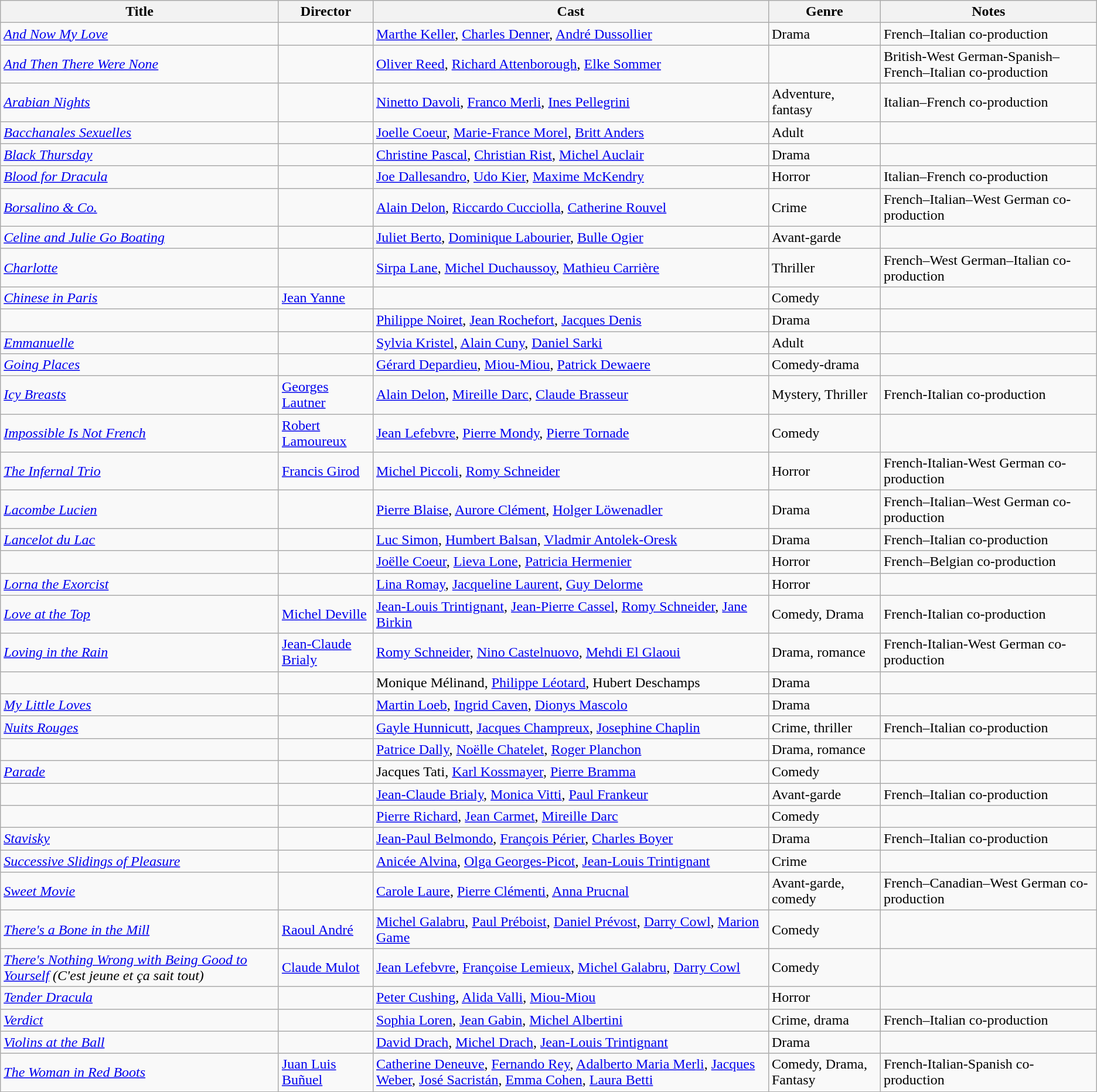<table class="wikitable sortable">
<tr>
<th scope="col">Title</th>
<th scope="col">Director</th>
<th scope="col" class="unsortable">Cast</th>
<th scope="col">Genre</th>
<th scope="col">Notes</th>
</tr>
<tr>
<td><em><a href='#'>And Now My Love</a></em></td>
<td></td>
<td><a href='#'>Marthe Keller</a>, <a href='#'>Charles Denner</a>, <a href='#'>André Dussollier</a></td>
<td>Drama</td>
<td>French–Italian co-production</td>
</tr>
<tr>
<td><em><a href='#'>And Then There Were None</a></em></td>
<td></td>
<td><a href='#'>Oliver Reed</a>, <a href='#'>Richard Attenborough</a>, <a href='#'>Elke Sommer</a></td>
<td></td>
<td>British-West German-Spanish–French–Italian co-production</td>
</tr>
<tr>
<td><em><a href='#'>Arabian Nights</a></em></td>
<td></td>
<td><a href='#'>Ninetto Davoli</a>, <a href='#'>Franco Merli</a>, <a href='#'>Ines Pellegrini</a></td>
<td>Adventure, fantasy</td>
<td>Italian–French co-production</td>
</tr>
<tr>
<td><em><a href='#'>Bacchanales Sexuelles</a></em></td>
<td></td>
<td><a href='#'>Joelle Coeur</a>, <a href='#'>Marie-France Morel</a>, <a href='#'>Britt Anders</a></td>
<td>Adult</td>
<td></td>
</tr>
<tr>
<td><em><a href='#'>Black Thursday</a></em></td>
<td></td>
<td><a href='#'>Christine Pascal</a>, <a href='#'>Christian Rist</a>, <a href='#'>Michel Auclair</a></td>
<td>Drama</td>
<td></td>
</tr>
<tr>
<td><em><a href='#'>Blood for Dracula</a></em></td>
<td></td>
<td><a href='#'>Joe Dallesandro</a>, <a href='#'>Udo Kier</a>, <a href='#'>Maxime McKendry</a></td>
<td>Horror</td>
<td>Italian–French co-production</td>
</tr>
<tr>
<td><em><a href='#'>Borsalino & Co.</a></em></td>
<td></td>
<td><a href='#'>Alain Delon</a>, <a href='#'>Riccardo Cucciolla</a>, <a href='#'>Catherine Rouvel</a></td>
<td>Crime</td>
<td>French–Italian–West German co-production</td>
</tr>
<tr>
<td><em><a href='#'>Celine and Julie Go Boating</a></em></td>
<td></td>
<td><a href='#'>Juliet Berto</a>, <a href='#'>Dominique Labourier</a>, <a href='#'>Bulle Ogier</a></td>
<td>Avant-garde</td>
<td></td>
</tr>
<tr>
<td><em><a href='#'>Charlotte</a></em></td>
<td></td>
<td><a href='#'>Sirpa Lane</a>, <a href='#'>Michel Duchaussoy</a>, <a href='#'>Mathieu Carrière</a></td>
<td>Thriller</td>
<td>French–West German–Italian co-production</td>
</tr>
<tr>
<td><em><a href='#'>Chinese in Paris</a></em></td>
<td><a href='#'>Jean Yanne</a></td>
<td></td>
<td>Comedy</td>
<td></td>
</tr>
<tr>
<td><em></em></td>
<td></td>
<td><a href='#'>Philippe Noiret</a>, <a href='#'>Jean Rochefort</a>, <a href='#'>Jacques Denis</a></td>
<td>Drama</td>
<td></td>
</tr>
<tr>
<td><em><a href='#'>Emmanuelle</a></em></td>
<td></td>
<td><a href='#'>Sylvia Kristel</a>, <a href='#'>Alain Cuny</a>, <a href='#'>Daniel Sarki</a></td>
<td>Adult</td>
<td></td>
</tr>
<tr>
<td><em><a href='#'>Going Places</a></em></td>
<td></td>
<td><a href='#'>Gérard Depardieu</a>, <a href='#'>Miou-Miou</a>, <a href='#'>Patrick Dewaere</a></td>
<td>Comedy-drama</td>
<td></td>
</tr>
<tr>
<td><em><a href='#'>Icy Breasts</a></em></td>
<td><a href='#'>Georges Lautner</a></td>
<td><a href='#'>Alain Delon</a>, <a href='#'>Mireille Darc</a>, <a href='#'>Claude Brasseur</a></td>
<td>Mystery, Thriller</td>
<td>French-Italian co-production</td>
</tr>
<tr>
<td><em><a href='#'>Impossible Is Not French</a></em></td>
<td><a href='#'>Robert Lamoureux</a></td>
<td><a href='#'>Jean Lefebvre</a>, <a href='#'>Pierre Mondy</a>, <a href='#'>Pierre Tornade</a></td>
<td>Comedy</td>
<td></td>
</tr>
<tr>
<td><em><a href='#'>The Infernal Trio</a></em></td>
<td><a href='#'>Francis Girod</a></td>
<td><a href='#'>Michel Piccoli</a>, <a href='#'>Romy Schneider</a></td>
<td>Horror</td>
<td>French-Italian-West German co-production</td>
</tr>
<tr>
<td><em><a href='#'>Lacombe Lucien</a></em></td>
<td></td>
<td><a href='#'>Pierre Blaise</a>, <a href='#'>Aurore Clément</a>, <a href='#'>Holger Löwenadler</a></td>
<td>Drama</td>
<td>French–Italian–West German co-production</td>
</tr>
<tr>
<td><em><a href='#'>Lancelot du Lac</a></em></td>
<td></td>
<td><a href='#'>Luc Simon</a>, <a href='#'>Humbert Balsan</a>, <a href='#'>Vladmir Antolek-Oresk</a></td>
<td>Drama</td>
<td>French–Italian co-production</td>
</tr>
<tr>
<td><em></em></td>
<td></td>
<td><a href='#'>Joëlle Coeur</a>, <a href='#'>Lieva Lone</a>, <a href='#'>Patricia Hermenier</a></td>
<td>Horror</td>
<td>French–Belgian co-production</td>
</tr>
<tr>
<td><em><a href='#'>Lorna the Exorcist</a></em></td>
<td></td>
<td><a href='#'>Lina Romay</a>, <a href='#'>Jacqueline Laurent</a>, <a href='#'>Guy Delorme</a></td>
<td>Horror</td>
<td></td>
</tr>
<tr>
<td><em><a href='#'>Love at the Top</a></em></td>
<td><a href='#'>Michel Deville</a></td>
<td><a href='#'>Jean-Louis Trintignant</a>, <a href='#'>Jean-Pierre Cassel</a>, <a href='#'>Romy Schneider</a>, <a href='#'>Jane Birkin</a></td>
<td>Comedy, Drama</td>
<td>French-Italian co-production</td>
</tr>
<tr>
<td><em><a href='#'>Loving in the Rain</a></em></td>
<td><a href='#'>Jean-Claude Brialy</a></td>
<td><a href='#'>Romy Schneider</a>, <a href='#'>Nino Castelnuovo</a>, <a href='#'>Mehdi El Glaoui</a></td>
<td>Drama, romance</td>
<td>French-Italian-West German co-production</td>
</tr>
<tr>
<td><em></em></td>
<td></td>
<td>Monique Mélinand, <a href='#'>Philippe Léotard</a>, Hubert Deschamps</td>
<td>Drama</td>
<td></td>
</tr>
<tr>
<td><em><a href='#'>My Little Loves</a></em></td>
<td></td>
<td><a href='#'>Martin Loeb</a>, <a href='#'>Ingrid Caven</a>, <a href='#'>Dionys Mascolo</a></td>
<td>Drama</td>
<td></td>
</tr>
<tr>
<td><em><a href='#'>Nuits Rouges</a></em></td>
<td></td>
<td><a href='#'>Gayle Hunnicutt</a>, <a href='#'>Jacques Champreux</a>, <a href='#'>Josephine Chaplin</a></td>
<td>Crime, thriller</td>
<td>French–Italian co-production</td>
</tr>
<tr>
<td><em></em></td>
<td></td>
<td><a href='#'>Patrice Dally</a>, <a href='#'>Noëlle Chatelet</a>, <a href='#'>Roger Planchon</a></td>
<td>Drama, romance</td>
<td></td>
</tr>
<tr>
<td><em><a href='#'>Parade</a></em></td>
<td></td>
<td>Jacques Tati, <a href='#'>Karl Kossmayer</a>, <a href='#'>Pierre Bramma</a></td>
<td>Comedy</td>
<td></td>
</tr>
<tr>
<td><em></em></td>
<td></td>
<td><a href='#'>Jean-Claude Brialy</a>, <a href='#'>Monica Vitti</a>, <a href='#'>Paul Frankeur</a></td>
<td>Avant-garde</td>
<td>French–Italian co-production</td>
</tr>
<tr>
<td><em></em></td>
<td></td>
<td><a href='#'>Pierre Richard</a>, <a href='#'>Jean Carmet</a>, <a href='#'>Mireille Darc</a></td>
<td>Comedy</td>
<td></td>
</tr>
<tr>
<td><em><a href='#'>Stavisky</a></em></td>
<td></td>
<td><a href='#'>Jean-Paul Belmondo</a>, <a href='#'>François Périer</a>, <a href='#'>Charles Boyer</a></td>
<td>Drama</td>
<td>French–Italian co-production</td>
</tr>
<tr>
<td><em><a href='#'>Successive Slidings of Pleasure</a></em></td>
<td></td>
<td><a href='#'>Anicée Alvina</a>, <a href='#'>Olga Georges-Picot</a>, <a href='#'>Jean-Louis Trintignant</a></td>
<td>Crime</td>
<td></td>
</tr>
<tr>
<td><em><a href='#'>Sweet Movie</a></em></td>
<td></td>
<td><a href='#'>Carole Laure</a>, <a href='#'>Pierre Clémenti</a>, <a href='#'>Anna Prucnal</a></td>
<td>Avant-garde, comedy</td>
<td>French–Canadian–West German co-production</td>
</tr>
<tr>
<td><em><a href='#'>There's a Bone in the Mill</a></em></td>
<td><a href='#'>Raoul André</a></td>
<td><a href='#'>Michel Galabru</a>, <a href='#'>Paul Préboist</a>, <a href='#'>Daniel Prévost</a>, <a href='#'>Darry Cowl</a>, <a href='#'>Marion Game</a></td>
<td>Comedy</td>
<td></td>
</tr>
<tr>
<td><em><a href='#'>There's Nothing Wrong with Being Good to Yourself</a> (C'est jeune et ça sait tout)</em></td>
<td><a href='#'>Claude Mulot</a></td>
<td><a href='#'>Jean Lefebvre</a>, <a href='#'>Françoise Lemieux</a>, <a href='#'>Michel Galabru</a>, <a href='#'>Darry Cowl</a></td>
<td>Comedy</td>
<td></td>
</tr>
<tr>
<td><em><a href='#'>Tender Dracula</a></em></td>
<td></td>
<td><a href='#'>Peter Cushing</a>, <a href='#'>Alida Valli</a>, <a href='#'>Miou-Miou</a></td>
<td>Horror</td>
<td></td>
</tr>
<tr>
<td><em><a href='#'>Verdict</a></em></td>
<td></td>
<td><a href='#'>Sophia Loren</a>, <a href='#'>Jean Gabin</a>, <a href='#'>Michel Albertini</a></td>
<td>Crime, drama</td>
<td>French–Italian co-production</td>
</tr>
<tr>
<td><em><a href='#'>Violins at the Ball</a></em></td>
<td></td>
<td><a href='#'>David Drach</a>, <a href='#'>Michel Drach</a>, <a href='#'>Jean-Louis Trintignant</a></td>
<td>Drama</td>
<td></td>
</tr>
<tr>
<td><em><a href='#'>The Woman in Red Boots</a></em></td>
<td><a href='#'>Juan Luis Buñuel</a></td>
<td><a href='#'>Catherine Deneuve</a>, <a href='#'>Fernando Rey</a>, <a href='#'>Adalberto Maria Merli</a>, <a href='#'>Jacques Weber</a>, <a href='#'>José Sacristán</a>, <a href='#'>Emma Cohen</a>, <a href='#'>Laura Betti</a></td>
<td>Comedy, Drama, Fantasy</td>
<td>French-Italian-Spanish co-production</td>
</tr>
<tr>
</tr>
</table>
